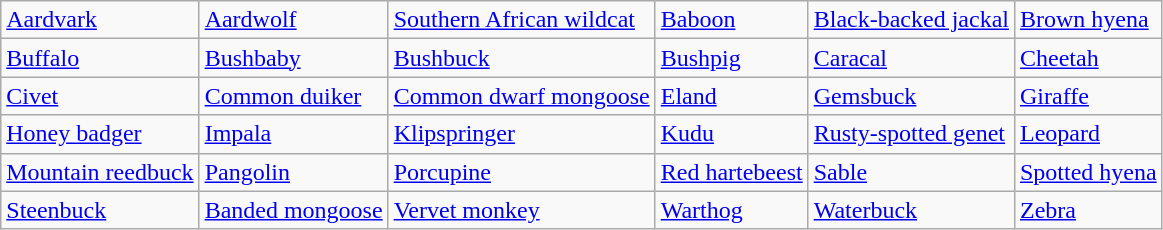<table class="wikitable" border="1">
<tr>
<td><a href='#'>Aardvark</a></td>
<td><a href='#'>Aardwolf</a></td>
<td><a href='#'>Southern African wildcat</a></td>
<td><a href='#'>Baboon</a></td>
<td><a href='#'>Black-backed jackal</a></td>
<td><a href='#'>Brown hyena</a></td>
</tr>
<tr>
<td><a href='#'>Buffalo</a></td>
<td><a href='#'>Bushbaby</a></td>
<td><a href='#'>Bushbuck</a></td>
<td><a href='#'>Bushpig</a></td>
<td><a href='#'>Caracal</a></td>
<td><a href='#'>Cheetah</a></td>
</tr>
<tr>
<td><a href='#'>Civet</a></td>
<td><a href='#'>Common duiker</a></td>
<td><a href='#'>Common dwarf mongoose</a></td>
<td><a href='#'>Eland</a></td>
<td><a href='#'>Gemsbuck</a></td>
<td><a href='#'>Giraffe</a></td>
</tr>
<tr>
<td><a href='#'>Honey badger</a></td>
<td><a href='#'>Impala</a></td>
<td><a href='#'>Klipspringer</a></td>
<td><a href='#'>Kudu</a></td>
<td><a href='#'>Rusty-spotted genet</a></td>
<td><a href='#'>Leopard</a></td>
</tr>
<tr>
<td><a href='#'>Mountain reedbuck</a></td>
<td><a href='#'>Pangolin</a></td>
<td><a href='#'>Porcupine</a></td>
<td><a href='#'>Red hartebeest</a></td>
<td><a href='#'>Sable</a></td>
<td><a href='#'>Spotted hyena</a></td>
</tr>
<tr>
<td><a href='#'>Steenbuck</a></td>
<td><a href='#'>Banded mongoose</a></td>
<td><a href='#'>Vervet monkey</a></td>
<td><a href='#'>Warthog</a></td>
<td><a href='#'>Waterbuck</a></td>
<td><a href='#'>Zebra</a></td>
</tr>
</table>
